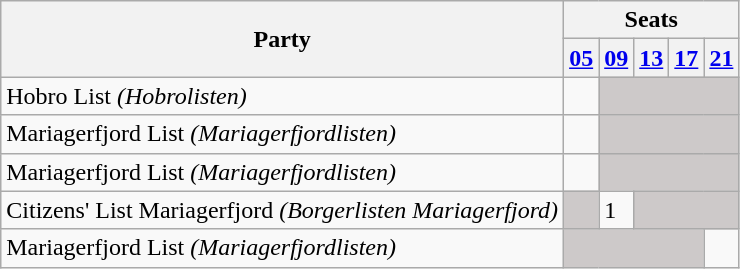<table class="wikitable">
<tr>
<th rowspan=2>Party</th>
<th colspan=11>Seats</th>
</tr>
<tr>
<th><a href='#'>05</a></th>
<th><a href='#'>09</a></th>
<th><a href='#'>13</a></th>
<th><a href='#'>17</a></th>
<th><a href='#'>21</a></th>
</tr>
<tr>
<td>Hobro List <em>(Hobrolisten)</em></td>
<td></td>
<td style="background:#CDC9C9;" colspan=4></td>
</tr>
<tr>
<td>Mariagerfjord List <em>(Mariagerfjordlisten)</em></td>
<td></td>
<td style="background:#CDC9C9;" colspan=4></td>
</tr>
<tr>
<td>Mariagerfjord List <em>(Mariagerfjordlisten)</em></td>
<td></td>
<td style="background:#CDC9C9;" colspan=4></td>
</tr>
<tr>
<td>Citizens' List Mariagerfjord <em>(Borgerlisten Mariagerfjord)</em></td>
<td style="background:#CDC9C9;"></td>
<td>1</td>
<td style="background:#CDC9C9;" colspan=3></td>
</tr>
<tr>
<td>Mariagerfjord List <em>(Mariagerfjordlisten)</em></td>
<td style="background:#CDC9C9;" colspan=4></td>
<td></td>
</tr>
</table>
